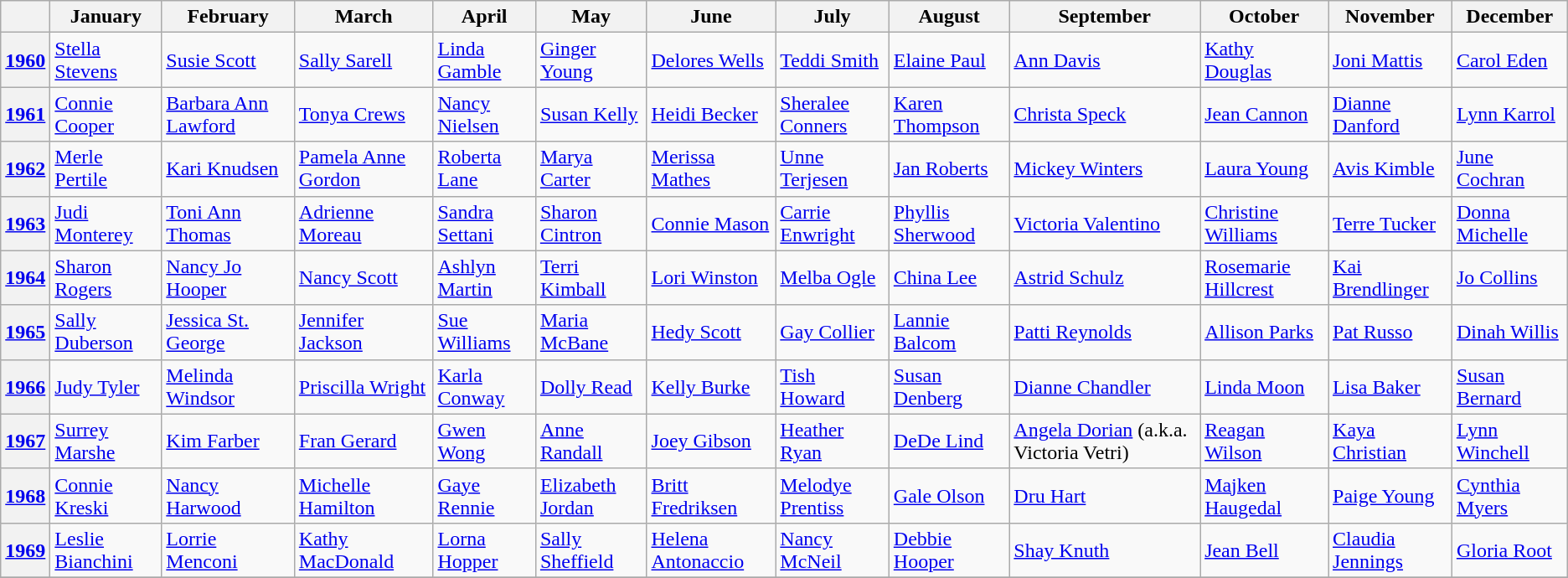<table class="wikitable">
<tr>
<th> </th>
<th>January</th>
<th>February</th>
<th>March</th>
<th>April</th>
<th>May</th>
<th>June</th>
<th>July</th>
<th>August</th>
<th>September</th>
<th>October</th>
<th>November</th>
<th>December</th>
</tr>
<tr>
<th><a href='#'>1960</a></th>
<td><a href='#'>Stella Stevens</a></td>
<td><a href='#'>Susie Scott</a></td>
<td><a href='#'>Sally Sarell</a></td>
<td> <a href='#'>Linda Gamble</a></td>
<td><a href='#'>Ginger Young</a></td>
<td><a href='#'>Delores Wells</a></td>
<td><a href='#'>Teddi Smith</a></td>
<td><a href='#'>Elaine Paul</a></td>
<td><a href='#'>Ann Davis</a></td>
<td><a href='#'>Kathy Douglas</a></td>
<td><a href='#'>Joni Mattis</a></td>
<td><a href='#'>Carol Eden</a></td>
</tr>
<tr>
<th><a href='#'>1961</a></th>
<td><a href='#'>Connie Cooper</a></td>
<td><a href='#'>Barbara Ann Lawford</a></td>
<td><a href='#'>Tonya Crews</a></td>
<td><a href='#'>Nancy Nielsen</a></td>
<td><a href='#'>Susan Kelly</a></td>
<td><a href='#'>Heidi Becker</a></td>
<td><a href='#'>Sheralee Conners</a></td>
<td><a href='#'>Karen Thompson</a></td>
<td> <a href='#'>Christa Speck</a></td>
<td><a href='#'>Jean Cannon</a></td>
<td><a href='#'>Dianne Danford</a></td>
<td><a href='#'>Lynn Karrol</a></td>
</tr>
<tr>
<th><a href='#'>1962</a></th>
<td><a href='#'>Merle Pertile</a></td>
<td><a href='#'>Kari Knudsen</a></td>
<td><a href='#'>Pamela Anne Gordon</a></td>
<td><a href='#'>Roberta Lane</a></td>
<td><a href='#'>Marya Carter</a></td>
<td><a href='#'>Merissa Mathes</a></td>
<td><a href='#'>Unne Terjesen</a></td>
<td><a href='#'>Jan Roberts</a></td>
<td><a href='#'>Mickey Winters</a></td>
<td><a href='#'>Laura Young</a></td>
<td><a href='#'>Avis Kimble</a></td>
<td> <a href='#'>June Cochran</a></td>
</tr>
<tr>
<th><a href='#'>1963</a></th>
<td><a href='#'>Judi Monterey</a></td>
<td><a href='#'>Toni Ann Thomas</a></td>
<td><a href='#'>Adrienne Moreau</a></td>
<td><a href='#'>Sandra Settani</a></td>
<td><a href='#'>Sharon Cintron</a></td>
<td><a href='#'>Connie Mason</a></td>
<td><a href='#'>Carrie Enwright</a></td>
<td><a href='#'>Phyllis Sherwood</a></td>
<td><a href='#'>Victoria Valentino</a></td>
<td><a href='#'>Christine Williams</a></td>
<td><a href='#'>Terre Tucker</a></td>
<td> <a href='#'>Donna Michelle</a></td>
</tr>
<tr>
<th><a href='#'>1964</a></th>
<td><a href='#'>Sharon Rogers</a></td>
<td><a href='#'>Nancy Jo Hooper</a></td>
<td><a href='#'>Nancy Scott</a></td>
<td><a href='#'>Ashlyn Martin</a></td>
<td><a href='#'>Terri Kimball</a></td>
<td><a href='#'>Lori Winston</a></td>
<td><a href='#'>Melba Ogle</a></td>
<td><a href='#'>China Lee</a></td>
<td><a href='#'>Astrid Schulz</a></td>
<td><a href='#'>Rosemarie Hillcrest</a></td>
<td><a href='#'>Kai Brendlinger</a></td>
<td> <a href='#'>Jo Collins</a></td>
</tr>
<tr>
<th><a href='#'>1965</a></th>
<td><a href='#'>Sally Duberson</a></td>
<td><a href='#'>Jessica St. George</a></td>
<td><a href='#'>Jennifer Jackson</a></td>
<td><a href='#'>Sue Williams</a></td>
<td><a href='#'>Maria McBane</a></td>
<td><a href='#'>Hedy Scott</a></td>
<td><a href='#'>Gay Collier</a></td>
<td><a href='#'>Lannie Balcom</a></td>
<td><a href='#'>Patti Reynolds</a></td>
<td> <a href='#'>Allison Parks</a></td>
<td><a href='#'>Pat Russo</a></td>
<td><a href='#'>Dinah Willis</a></td>
</tr>
<tr>
<th><a href='#'>1966</a></th>
<td><a href='#'>Judy Tyler</a></td>
<td><a href='#'>Melinda Windsor</a></td>
<td><a href='#'>Priscilla Wright</a></td>
<td><a href='#'>Karla Conway</a></td>
<td><a href='#'>Dolly Read</a></td>
<td><a href='#'>Kelly Burke</a></td>
<td><a href='#'>Tish Howard</a></td>
<td><a href='#'>Susan Denberg</a></td>
<td><a href='#'>Dianne Chandler</a></td>
<td><a href='#'>Linda Moon</a></td>
<td> <a href='#'>Lisa Baker</a></td>
<td><a href='#'>Susan Bernard</a></td>
</tr>
<tr>
<th><a href='#'>1967</a></th>
<td><a href='#'>Surrey Marshe</a></td>
<td><a href='#'>Kim Farber</a></td>
<td><a href='#'>Fran Gerard</a></td>
<td><a href='#'>Gwen Wong</a></td>
<td><a href='#'>Anne Randall</a></td>
<td><a href='#'>Joey Gibson</a></td>
<td><a href='#'>Heather Ryan</a></td>
<td><a href='#'>DeDe Lind</a></td>
<td> <a href='#'>Angela Dorian</a> (a.k.a. Victoria Vetri)</td>
<td><a href='#'>Reagan Wilson</a></td>
<td><a href='#'>Kaya Christian</a></td>
<td><a href='#'>Lynn Winchell</a></td>
</tr>
<tr>
<th><a href='#'>1968</a></th>
<td> <a href='#'>Connie Kreski</a></td>
<td><a href='#'>Nancy Harwood</a></td>
<td><a href='#'>Michelle Hamilton</a></td>
<td><a href='#'>Gaye Rennie</a></td>
<td><a href='#'>Elizabeth Jordan</a></td>
<td><a href='#'>Britt Fredriksen</a></td>
<td><a href='#'>Melodye Prentiss</a></td>
<td><a href='#'>Gale Olson</a></td>
<td><a href='#'>Dru Hart</a></td>
<td><a href='#'>Majken Haugedal</a></td>
<td><a href='#'>Paige Young</a></td>
<td><a href='#'>Cynthia Myers</a></td>
</tr>
<tr>
<th><a href='#'>1969</a></th>
<td><a href='#'>Leslie Bianchini</a></td>
<td><a href='#'>Lorrie Menconi</a></td>
<td><a href='#'>Kathy MacDonald</a></td>
<td><a href='#'>Lorna Hopper</a></td>
<td><a href='#'>Sally Sheffield</a></td>
<td><a href='#'>Helena Antonaccio</a></td>
<td><a href='#'>Nancy McNeil</a></td>
<td><a href='#'>Debbie Hooper</a></td>
<td><a href='#'>Shay Knuth</a></td>
<td><a href='#'>Jean Bell</a></td>
<td> <a href='#'>Claudia Jennings</a></td>
<td><a href='#'>Gloria Root</a></td>
</tr>
<tr>
</tr>
</table>
